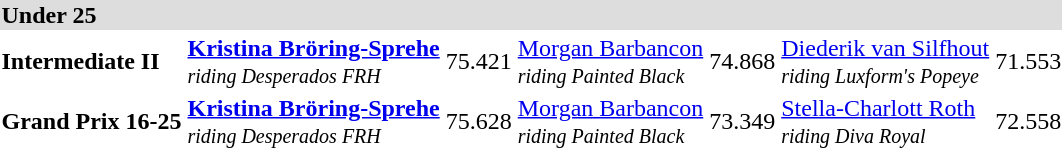<table>
<tr>
<td colspan="7" bgcolor=#dddddd><strong>Under 25</strong></td>
</tr>
<tr>
<td><strong>Intermediate II</strong></td>
<td><strong><a href='#'>Kristina Bröring-Sprehe</a></strong> <br><small><em>riding Desperados FRH</em></small></td>
<td>75.421</td>
<td><a href='#'>Morgan Barbancon</a> <br><small><em>riding Painted Black</em></small></td>
<td>74.868</td>
<td><a href='#'>Diederik van Silfhout</a> <br><small><em>riding Luxform's Popeye</em></small></td>
<td>71.553</td>
</tr>
<tr>
<td><strong>Grand Prix 16-25</strong></td>
<td><strong><a href='#'>Kristina Bröring-Sprehe</a></strong> <br><small><em>riding Desperados FRH</em></small></td>
<td>75.628</td>
<td><a href='#'>Morgan Barbancon</a> <br><small><em>riding Painted Black</em></small></td>
<td>73.349</td>
<td><a href='#'>Stella-Charlott Roth</a> <br><small><em>riding Diva Royal</em></small></td>
<td>72.558</td>
</tr>
</table>
